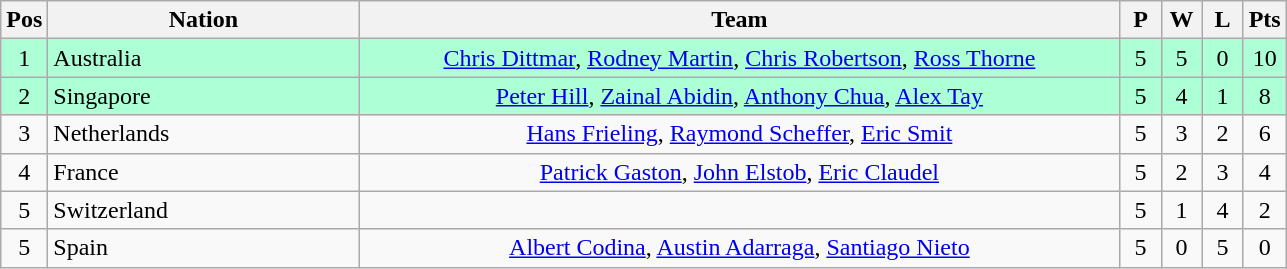<table class="wikitable" style="font-size: 100%">
<tr>
<th width=20>Pos</th>
<th width=200>Nation</th>
<th width=500>Team</th>
<th width=20>P</th>
<th width=20>W</th>
<th width=20>L</th>
<th width=20>Pts</th>
</tr>
<tr align=center style="background: #ADFFD6;">
<td>1</td>
<td align="left"> Australia</td>
<td><a href='#'>Chris Dittmar</a>, <a href='#'>Rodney Martin</a>, <a href='#'>Chris Robertson</a>, <a href='#'>Ross Thorne</a></td>
<td>5</td>
<td>5</td>
<td>0</td>
<td>10</td>
</tr>
<tr align=center style="background: #ADFFD6;">
<td>2</td>
<td align="left"> Singapore</td>
<td><a href='#'>Peter Hill</a>, <a href='#'>Zainal Abidin</a>, <a href='#'>Anthony Chua</a>, <a href='#'>Alex Tay</a></td>
<td>5</td>
<td>4</td>
<td>1</td>
<td>8</td>
</tr>
<tr align=center>
<td>3</td>
<td align="left"> Netherlands</td>
<td><a href='#'>Hans Frieling</a>, <a href='#'>Raymond Scheffer</a>, <a href='#'>Eric Smit</a></td>
<td>5</td>
<td>3</td>
<td>2</td>
<td>6</td>
</tr>
<tr align=center>
<td>4</td>
<td align="left"> France</td>
<td><a href='#'>Patrick Gaston</a>, <a href='#'>John Elstob</a>, <a href='#'>Eric Claudel</a></td>
<td>5</td>
<td>2</td>
<td>3</td>
<td>4</td>
</tr>
<tr align=center>
<td>5</td>
<td align="left"> Switzerland</td>
<td></td>
<td>5</td>
<td>1</td>
<td>4</td>
<td>2</td>
</tr>
<tr align=center>
<td>5</td>
<td align="left"> Spain</td>
<td><a href='#'>Albert Codina</a>, <a href='#'>Austin Adarraga</a>, <a href='#'>Santiago Nieto</a></td>
<td>5</td>
<td>0</td>
<td>5</td>
<td>0</td>
</tr>
</table>
